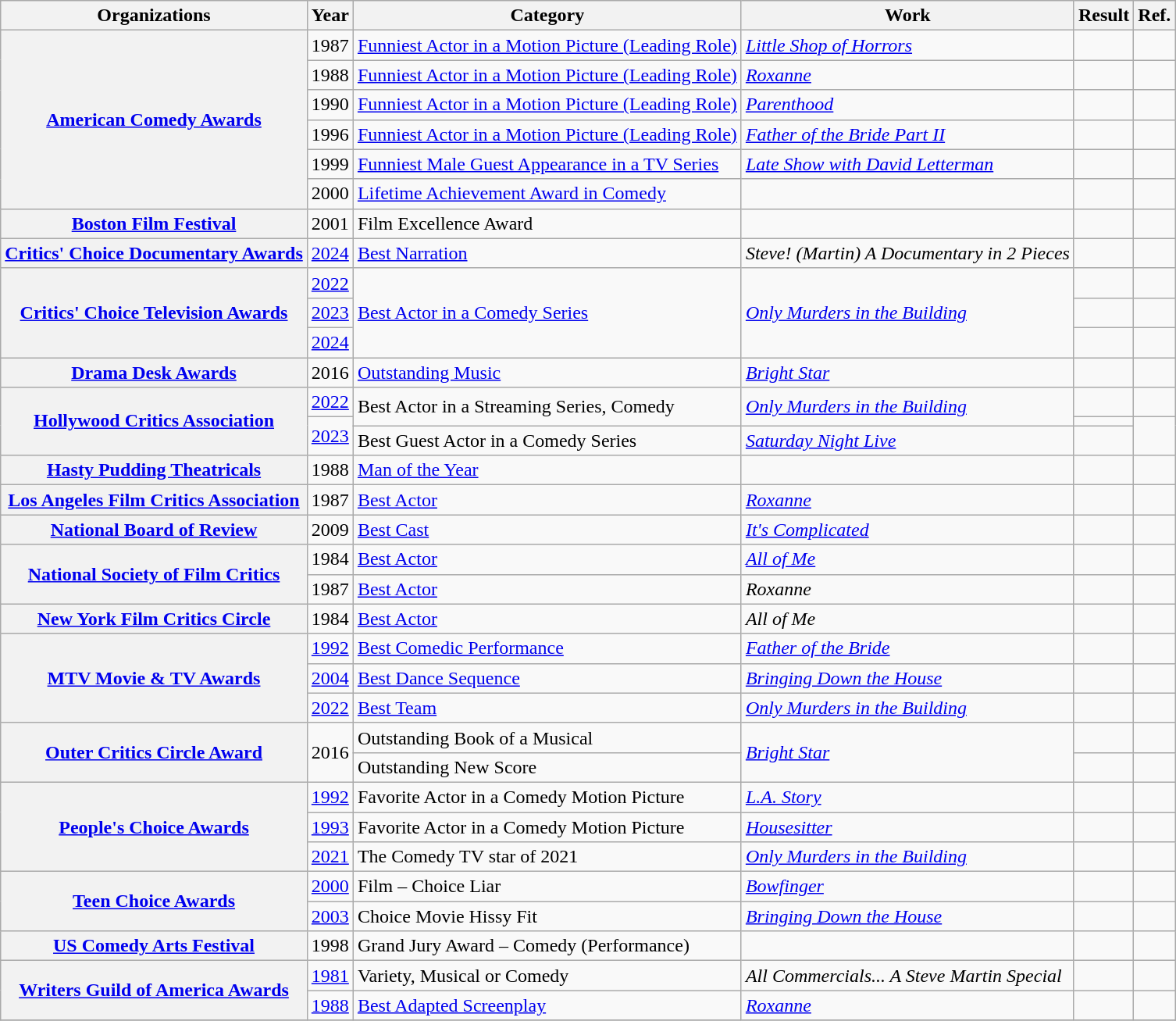<table class="wikitable sortable plainrowheaders">
<tr>
<th>Organizations</th>
<th>Year</th>
<th>Category</th>
<th>Work</th>
<th>Result</th>
<th class="unsortable">Ref.</th>
</tr>
<tr>
<th rowspan="6" scope="row"><a href='#'>American Comedy Awards</a></th>
<td style="text-align:center;">1987</td>
<td><a href='#'>Funniest Actor in a Motion Picture (Leading Role)</a></td>
<td><em><a href='#'>Little Shop of Horrors</a></em></td>
<td></td>
<td style="text-align:center;"></td>
</tr>
<tr>
<td style="text-align:center;">1988</td>
<td><a href='#'>Funniest Actor in a Motion Picture (Leading Role)</a></td>
<td><em><a href='#'>Roxanne</a></em></td>
<td></td>
<td style="text-align:center;"></td>
</tr>
<tr>
<td style="text-align:center;">1990</td>
<td><a href='#'>Funniest Actor in a Motion Picture (Leading Role)</a></td>
<td><em><a href='#'>Parenthood</a></em></td>
<td></td>
<td style="text-align:center;"></td>
</tr>
<tr>
<td style="text-align:center;">1996</td>
<td><a href='#'>Funniest Actor in a Motion Picture (Leading Role)</a></td>
<td><em><a href='#'>Father of the Bride Part II</a></em></td>
<td></td>
<td style="text-align:center;"></td>
</tr>
<tr>
<td style="text-align:center;">1999</td>
<td><a href='#'>Funniest Male Guest Appearance in a TV Series</a></td>
<td><em><a href='#'>Late Show with David Letterman</a></em></td>
<td></td>
<td style="text-align:center;"></td>
</tr>
<tr>
<td style="text-align:center;">2000</td>
<td><a href='#'>Lifetime Achievement Award in Comedy</a></td>
<td></td>
<td></td>
<td style="text-align:center;"></td>
</tr>
<tr>
<th rowspan="1" scope="row"><a href='#'>Boston Film Festival</a></th>
<td style="text-align:center;">2001</td>
<td>Film Excellence Award</td>
<td></td>
<td></td>
<td></td>
</tr>
<tr>
<th scope="row"><a href='#'>Critics' Choice Documentary Awards</a></th>
<td style="text-align:center;"><a href='#'>2024</a></td>
<td><a href='#'>Best Narration</a></td>
<td><em>Steve! (Martin) A Documentary in 2 Pieces</em></td>
<td></td>
<td style="text-align:center;"></td>
</tr>
<tr>
<th rowspan="3" scope="row"><a href='#'>Critics' Choice Television Awards</a></th>
<td style="text-align:center;"><a href='#'>2022</a></td>
<td rowspan="3"><a href='#'>Best Actor in a Comedy Series</a></td>
<td rowspan="3"><em><a href='#'>Only Murders in the Building</a></em></td>
<td></td>
<td></td>
</tr>
<tr>
<td style="text-align:center;"><a href='#'>2023</a></td>
<td></td>
<td></td>
</tr>
<tr>
<td style="text-align:center;"><a href='#'>2024</a></td>
<td></td>
<td></td>
</tr>
<tr>
<th rowspan="1" scope="row"><a href='#'>Drama Desk Awards</a></th>
<td style="text-align:center;">2016</td>
<td><a href='#'>Outstanding Music</a></td>
<td><em><a href='#'>Bright Star</a></em></td>
<td></td>
<td style="text-align:center;"></td>
</tr>
<tr>
<th rowspan="3" scope="row"><a href='#'>Hollywood Critics Association</a></th>
<td style="text-align:center;"><a href='#'>2022</a></td>
<td rowspan=2>Best Actor in a Streaming Series, Comedy</td>
<td rowspan=2><em><a href='#'>Only Murders in the Building</a></em></td>
<td></td>
<td style="text-align:center;"></td>
</tr>
<tr>
<td style="text-align:center;", rowspan=2><a href='#'>2023</a></td>
<td></td>
<td rowspan=2 style="text-align:center;"></td>
</tr>
<tr>
<td>Best Guest Actor in a Comedy Series</td>
<td><em><a href='#'>Saturday Night Live</a></em></td>
<td></td>
</tr>
<tr>
<th rowspan="1" scope="row"><a href='#'>Hasty Pudding Theatricals</a></th>
<td style="text-align:center;">1988</td>
<td><a href='#'>Man of the Year</a></td>
<td></td>
<td></td>
<td></td>
</tr>
<tr>
<th rowspan="1" scope="row"><a href='#'>Los Angeles Film Critics Association</a></th>
<td style="text-align:center;">1987</td>
<td><a href='#'>Best Actor</a></td>
<td><em><a href='#'>Roxanne</a></em></td>
<td></td>
<td style="text-align:center;"></td>
</tr>
<tr>
<th rowspan="1" scope="row"><a href='#'>National Board of Review</a></th>
<td style="text-align:center;">2009</td>
<td><a href='#'>Best Cast</a></td>
<td><em><a href='#'>It's Complicated</a></em></td>
<td></td>
<td></td>
</tr>
<tr>
<th rowspan="2" scope="row"><a href='#'>National Society of Film Critics</a></th>
<td style="text-align:center;">1984</td>
<td><a href='#'>Best Actor</a></td>
<td><em><a href='#'>All of Me</a></em></td>
<td></td>
<td style="text-align:center;"></td>
</tr>
<tr>
<td style="text-align:center;">1987</td>
<td><a href='#'>Best Actor</a></td>
<td><em>Roxanne</em></td>
<td></td>
<td style="text-align:center;"></td>
</tr>
<tr>
<th rowspan="1" scope="row"><a href='#'>New York Film Critics Circle</a></th>
<td style="text-align:center;">1984</td>
<td><a href='#'>Best Actor</a></td>
<td><em>All of Me</em></td>
<td></td>
<td style="text-align:center;"></td>
</tr>
<tr>
<th rowspan="3" scope="row"><a href='#'>MTV Movie & TV Awards</a></th>
<td style="text-align:center;"><a href='#'>1992</a></td>
<td><a href='#'>Best Comedic Performance</a></td>
<td><em><a href='#'>Father of the Bride</a></em></td>
<td></td>
<td style="text-align:center;"></td>
</tr>
<tr>
<td style="text-align:center;"><a href='#'>2004</a></td>
<td><a href='#'>Best Dance Sequence</a></td>
<td><em><a href='#'>Bringing Down the House</a></em></td>
<td></td>
<td style="text-align:center;"></td>
</tr>
<tr>
<td style="text-align:center;"><a href='#'>2022</a></td>
<td><a href='#'>Best Team</a></td>
<td><em><a href='#'>Only Murders in the Building</a></em></td>
<td></td>
<td style="text-align:center;"></td>
</tr>
<tr>
<th rowspan="2" scope="row"><a href='#'>Outer Critics Circle Award</a></th>
<td style="text-align:center;", rowspan=2>2016</td>
<td>Outstanding Book of a Musical</td>
<td rowspan=2><em><a href='#'>Bright Star</a></em></td>
<td></td>
<td style="text-align:center;"></td>
</tr>
<tr>
<td>Outstanding New Score</td>
<td></td>
<td style="text-align:center;"></td>
</tr>
<tr>
<th rowspan="3" scope="row"><a href='#'>People's Choice Awards</a></th>
<td style="text-align:center;"><a href='#'>1992</a></td>
<td>Favorite Actor in a Comedy Motion Picture</td>
<td><em><a href='#'>L.A. Story</a></em></td>
<td></td>
<td style="text-align:center;"></td>
</tr>
<tr>
<td style="text-align:center;"><a href='#'>1993</a></td>
<td>Favorite Actor in a Comedy Motion Picture</td>
<td><em><a href='#'>Housesitter</a></em></td>
<td></td>
<td style="text-align:center;"></td>
</tr>
<tr>
<td style="text-align:center;"><a href='#'>2021</a></td>
<td>The Comedy TV star of 2021</td>
<td><em><a href='#'>Only Murders in the Building</a></em></td>
<td></td>
<td style="text-align:center;"></td>
</tr>
<tr>
<th rowspan="2" scope="row"><a href='#'>Teen Choice Awards</a></th>
<td style="text-align:center;"><a href='#'>2000</a></td>
<td>Film – Choice Liar</td>
<td><em><a href='#'>Bowfinger</a></em></td>
<td></td>
<td style="text-align:center;"></td>
</tr>
<tr>
<td style="text-align:center;"><a href='#'>2003</a></td>
<td>Choice Movie Hissy Fit</td>
<td><em><a href='#'>Bringing Down the House</a></em></td>
<td></td>
<td style="text-align:center;"></td>
</tr>
<tr>
<th rowspan="1" scope="row"><a href='#'>US Comedy Arts Festival</a></th>
<td style="text-align:center;">1998</td>
<td>Grand Jury Award – Comedy (Performance)</td>
<td></td>
<td></td>
<td style="text-align:center;"></td>
</tr>
<tr>
<th rowspan="2" scope="row"><a href='#'>Writers Guild of America Awards</a></th>
<td style="text-align:center;"><a href='#'>1981</a></td>
<td>Variety, Musical or Comedy</td>
<td><em>All Commercials... A Steve Martin Special</em></td>
<td></td>
<td style="text-align:center;"></td>
</tr>
<tr>
<td style="text-align:center;"><a href='#'>1988</a></td>
<td><a href='#'>Best Adapted Screenplay</a></td>
<td><em><a href='#'>Roxanne</a></em></td>
<td></td>
<td style="text-align:center;"></td>
</tr>
<tr>
</tr>
</table>
